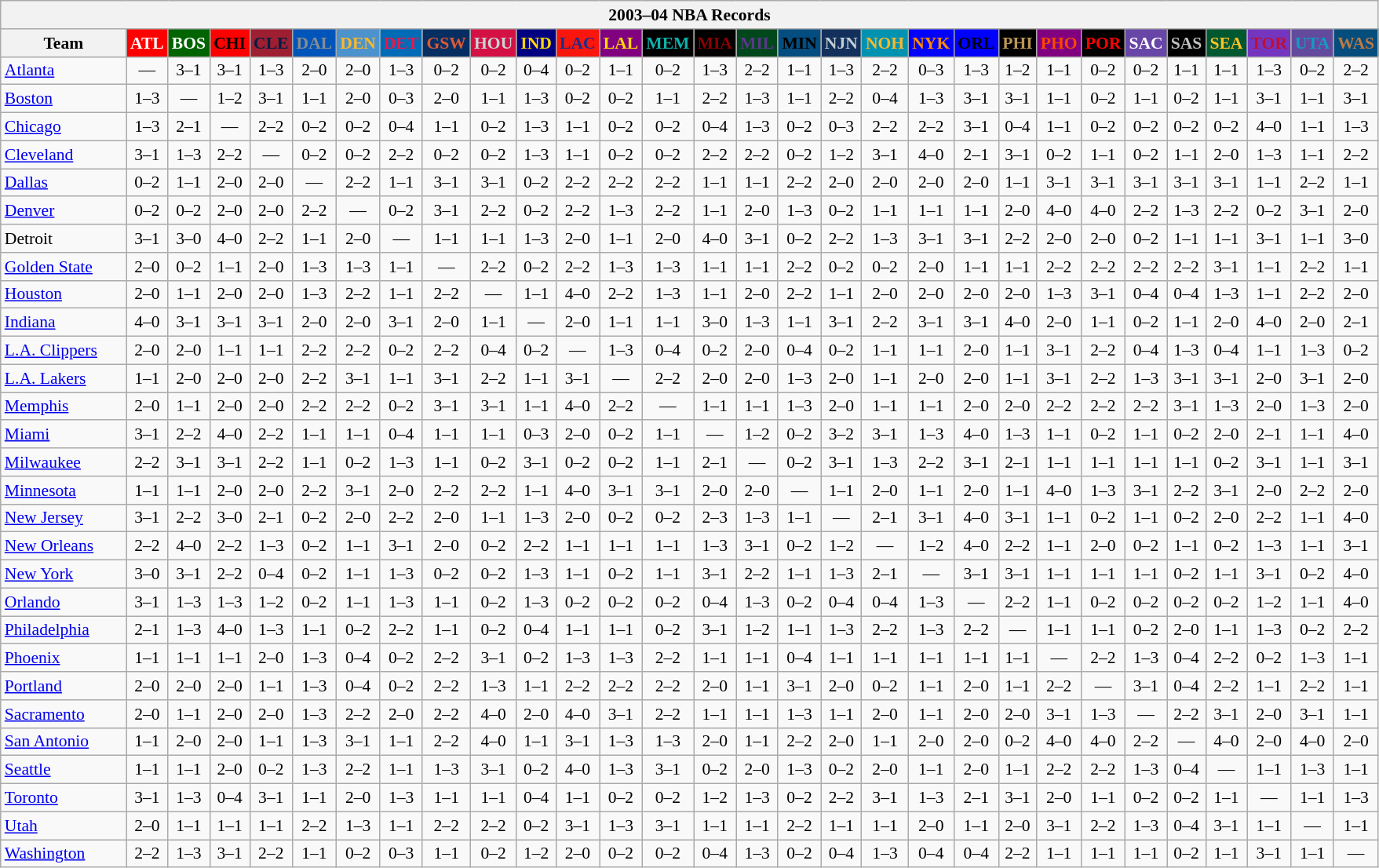<table class="wikitable" style="font-size:90%; text-align:center;">
<tr>
<th colspan=30>2003–04 NBA Records</th>
</tr>
<tr>
<th width=100>Team</th>
<th style="background:#FF0000;color:#FFFFFF;width=35">ATL</th>
<th style="background:#006400;color:#FFFFFF;width=35">BOS</th>
<th style="background:#FF0000;color:#000000;width=35">CHI</th>
<th style="background:#9F1F32;color:#001D43;width=35">CLE</th>
<th style="background:#0055BA;color:#898D8F;width=35">DAL</th>
<th style="background:#4C92CC;color:#FDB827;width=35">DEN</th>
<th style="background:#006BB7;color:#ED164B;width=35">DET</th>
<th style="background:#072E63;color:#DC5A34;width=35">GSW</th>
<th style="background:#D31145;color:#CBD4D8;width=35">HOU</th>
<th style="background:#000080;color:#FFD700;width=35">IND</th>
<th style="background:#F9160D;color:#1A2E8B;width=35">LAC</th>
<th style="background:#800080;color:#FFD700;width=35">LAL</th>
<th style="background:#000000;color:#0CB2AC;width=35">MEM</th>
<th style="background:#000000;color:#8B0000;width=35">MIA</th>
<th style="background:#00471B;color:#5C378A;width=35">MIL</th>
<th style="background:#044D80;color:#000000;width=35">MIN</th>
<th style="background:#12305B;color:#C4CED4;width=35">NJN</th>
<th style="background:#0093B1;color:#FDB827;width=35">NOH</th>
<th style="background:#0000FF;color:#FF8C00;width=35">NYK</th>
<th style="background:#0000FF;color:#000000;width=35">ORL</th>
<th style="background:#000000;color:#BB9754;width=35">PHI</th>
<th style="background:#800080;color:#FF4500;width=35">PHO</th>
<th style="background:#000000;color:#FF0000;width=35">POR</th>
<th style="background:#6846A8;color:#FFFFFF;width=35">SAC</th>
<th style="background:#000000;color:#C0C0C0;width=35">SAS</th>
<th style="background:#005831;color:#FFC322;width=35">SEA</th>
<th style="background:#7436BF;color:#BE0F34;width=35">TOR</th>
<th style="background:#644A9C;color:#149BC7;width=35">UTA</th>
<th style="background:#044D7D;color:#BC7A44;width=35">WAS</th>
</tr>
<tr>
<td style="text-align:left;"><a href='#'>Atlanta</a></td>
<td>—</td>
<td>3–1</td>
<td>3–1</td>
<td>1–3</td>
<td>2–0</td>
<td>2–0</td>
<td>1–3</td>
<td>0–2</td>
<td>0–2</td>
<td>0–4</td>
<td>0–2</td>
<td>1–1</td>
<td>0–2</td>
<td>1–3</td>
<td>2–2</td>
<td>1–1</td>
<td>1–3</td>
<td>2–2</td>
<td>0–3</td>
<td>1–3</td>
<td>1–2</td>
<td>1–1</td>
<td>0–2</td>
<td>0–2</td>
<td>1–1</td>
<td>1–1</td>
<td>1–3</td>
<td>0–2</td>
<td>2–2</td>
</tr>
<tr>
<td style="text-align:left;"><a href='#'>Boston</a></td>
<td>1–3</td>
<td>—</td>
<td>1–2</td>
<td>3–1</td>
<td>1–1</td>
<td>2–0</td>
<td>0–3</td>
<td>2–0</td>
<td>1–1</td>
<td>1–3</td>
<td>0–2</td>
<td>0–2</td>
<td>1–1</td>
<td>2–2</td>
<td>1–3</td>
<td>1–1</td>
<td>2–2</td>
<td>0–4</td>
<td>1–3</td>
<td>3–1</td>
<td>3–1</td>
<td>1–1</td>
<td>0–2</td>
<td>1–1</td>
<td>0–2</td>
<td>1–1</td>
<td>3–1</td>
<td>1–1</td>
<td>3–1</td>
</tr>
<tr>
<td style="text-align:left;"><a href='#'>Chicago</a></td>
<td>1–3</td>
<td>2–1</td>
<td>—</td>
<td>2–2</td>
<td>0–2</td>
<td>0–2</td>
<td>0–4</td>
<td>1–1</td>
<td>0–2</td>
<td>1–3</td>
<td>1–1</td>
<td>0–2</td>
<td>0–2</td>
<td>0–4</td>
<td>1–3</td>
<td>0–2</td>
<td>0–3</td>
<td>2–2</td>
<td>2–2</td>
<td>3–1</td>
<td>0–4</td>
<td>1–1</td>
<td>0–2</td>
<td>0–2</td>
<td>0–2</td>
<td>0–2</td>
<td>4–0</td>
<td>1–1</td>
<td>1–3</td>
</tr>
<tr>
<td style="text-align:left;"><a href='#'>Cleveland</a></td>
<td>3–1</td>
<td>1–3</td>
<td>2–2</td>
<td>—</td>
<td>0–2</td>
<td>0–2</td>
<td>2–2</td>
<td>0–2</td>
<td>0–2</td>
<td>1–3</td>
<td>1–1</td>
<td>0–2</td>
<td>0–2</td>
<td>2–2</td>
<td>2–2</td>
<td>0–2</td>
<td>1–2</td>
<td>3–1</td>
<td>4–0</td>
<td>2–1</td>
<td>3–1</td>
<td>0–2</td>
<td>1–1</td>
<td>0–2</td>
<td>1–1</td>
<td>2–0</td>
<td>1–3</td>
<td>1–1</td>
<td>2–2</td>
</tr>
<tr>
<td style="text-align:left;"><a href='#'>Dallas</a></td>
<td>0–2</td>
<td>1–1</td>
<td>2–0</td>
<td>2–0</td>
<td>—</td>
<td>2–2</td>
<td>1–1</td>
<td>3–1</td>
<td>3–1</td>
<td>0–2</td>
<td>2–2</td>
<td>2–2</td>
<td>2–2</td>
<td>1–1</td>
<td>1–1</td>
<td>2–2</td>
<td>2–0</td>
<td>2–0</td>
<td>2–0</td>
<td>2–0</td>
<td>1–1</td>
<td>3–1</td>
<td>3–1</td>
<td>3–1</td>
<td>3–1</td>
<td>3–1</td>
<td>1–1</td>
<td>2–2</td>
<td>1–1</td>
</tr>
<tr>
<td style="text-align:left;"><a href='#'>Denver</a></td>
<td>0–2</td>
<td>0–2</td>
<td>2–0</td>
<td>2–0</td>
<td>2–2</td>
<td>—</td>
<td>0–2</td>
<td>3–1</td>
<td>2–2</td>
<td>0–2</td>
<td>2–2</td>
<td>1–3</td>
<td>2–2</td>
<td>1–1</td>
<td>2–0</td>
<td>1–3</td>
<td>0–2</td>
<td>1–1</td>
<td>1–1</td>
<td>1–1</td>
<td>2–0</td>
<td>4–0</td>
<td>4–0</td>
<td>2–2</td>
<td>1–3</td>
<td>2–2</td>
<td>0–2</td>
<td>3–1</td>
<td>2–0</td>
</tr>
<tr>
<td style="text-align:left;">Detroit</td>
<td>3–1</td>
<td>3–0</td>
<td>4–0</td>
<td>2–2</td>
<td>1–1</td>
<td>2–0</td>
<td>—</td>
<td>1–1</td>
<td>1–1</td>
<td>1–3</td>
<td>2–0</td>
<td>1–1</td>
<td>2–0</td>
<td>4–0</td>
<td>3–1</td>
<td>0–2</td>
<td>2–2</td>
<td>1–3</td>
<td>3–1</td>
<td>3–1</td>
<td>2–2</td>
<td>2–0</td>
<td>2–0</td>
<td>0–2</td>
<td>1–1</td>
<td>1–1</td>
<td>3–1</td>
<td>1–1</td>
<td>3–0</td>
</tr>
<tr>
<td style="text-align:left;"><a href='#'>Golden State</a></td>
<td>2–0</td>
<td>0–2</td>
<td>1–1</td>
<td>2–0</td>
<td>1–3</td>
<td>1–3</td>
<td>1–1</td>
<td>—</td>
<td>2–2</td>
<td>0–2</td>
<td>2–2</td>
<td>1–3</td>
<td>1–3</td>
<td>1–1</td>
<td>1–1</td>
<td>2–2</td>
<td>0–2</td>
<td>0–2</td>
<td>2–0</td>
<td>1–1</td>
<td>1–1</td>
<td>2–2</td>
<td>2–2</td>
<td>2–2</td>
<td>2–2</td>
<td>3–1</td>
<td>1–1</td>
<td>2–2</td>
<td>1–1</td>
</tr>
<tr>
<td style="text-align:left;"><a href='#'>Houston</a></td>
<td>2–0</td>
<td>1–1</td>
<td>2–0</td>
<td>2–0</td>
<td>1–3</td>
<td>2–2</td>
<td>1–1</td>
<td>2–2</td>
<td>—</td>
<td>1–1</td>
<td>4–0</td>
<td>2–2</td>
<td>1–3</td>
<td>1–1</td>
<td>2–0</td>
<td>2–2</td>
<td>1–1</td>
<td>2–0</td>
<td>2–0</td>
<td>2–0</td>
<td>2–0</td>
<td>1–3</td>
<td>3–1</td>
<td>0–4</td>
<td>0–4</td>
<td>1–3</td>
<td>1–1</td>
<td>2–2</td>
<td>2–0</td>
</tr>
<tr>
<td style="text-align:left;"><a href='#'>Indiana</a></td>
<td>4–0</td>
<td>3–1</td>
<td>3–1</td>
<td>3–1</td>
<td>2–0</td>
<td>2–0</td>
<td>3–1</td>
<td>2–0</td>
<td>1–1</td>
<td>—</td>
<td>2–0</td>
<td>1–1</td>
<td>1–1</td>
<td>3–0</td>
<td>1–3</td>
<td>1–1</td>
<td>3–1</td>
<td>2–2</td>
<td>3–1</td>
<td>3–1</td>
<td>4–0</td>
<td>2–0</td>
<td>1–1</td>
<td>0–2</td>
<td>1–1</td>
<td>2–0</td>
<td>4–0</td>
<td>2–0</td>
<td>2–1</td>
</tr>
<tr>
<td style="text-align:left;"><a href='#'>L.A. Clippers</a></td>
<td>2–0</td>
<td>2–0</td>
<td>1–1</td>
<td>1–1</td>
<td>2–2</td>
<td>2–2</td>
<td>0–2</td>
<td>2–2</td>
<td>0–4</td>
<td>0–2</td>
<td>—</td>
<td>1–3</td>
<td>0–4</td>
<td>0–2</td>
<td>2–0</td>
<td>0–4</td>
<td>0–2</td>
<td>1–1</td>
<td>1–1</td>
<td>2–0</td>
<td>1–1</td>
<td>3–1</td>
<td>2–2</td>
<td>0–4</td>
<td>1–3</td>
<td>0–4</td>
<td>1–1</td>
<td>1–3</td>
<td>0–2</td>
</tr>
<tr>
<td style="text-align:left;"><a href='#'>L.A. Lakers</a></td>
<td>1–1</td>
<td>2–0</td>
<td>2–0</td>
<td>2–0</td>
<td>2–2</td>
<td>3–1</td>
<td>1–1</td>
<td>3–1</td>
<td>2–2</td>
<td>1–1</td>
<td>3–1</td>
<td>—</td>
<td>2–2</td>
<td>2–0</td>
<td>2–0</td>
<td>1–3</td>
<td>2–0</td>
<td>1–1</td>
<td>2–0</td>
<td>2–0</td>
<td>1–1</td>
<td>3–1</td>
<td>2–2</td>
<td>1–3</td>
<td>3–1</td>
<td>3–1</td>
<td>2–0</td>
<td>3–1</td>
<td>2–0</td>
</tr>
<tr>
<td style="text-align:left;"><a href='#'>Memphis</a></td>
<td>2–0</td>
<td>1–1</td>
<td>2–0</td>
<td>2–0</td>
<td>2–2</td>
<td>2–2</td>
<td>0–2</td>
<td>3–1</td>
<td>3–1</td>
<td>1–1</td>
<td>4–0</td>
<td>2–2</td>
<td>—</td>
<td>1–1</td>
<td>1–1</td>
<td>1–3</td>
<td>2–0</td>
<td>1–1</td>
<td>1–1</td>
<td>2–0</td>
<td>2–0</td>
<td>2–2</td>
<td>2–2</td>
<td>2–2</td>
<td>3–1</td>
<td>1–3</td>
<td>2–0</td>
<td>1–3</td>
<td>2–0</td>
</tr>
<tr>
<td style="text-align:left;"><a href='#'>Miami</a></td>
<td>3–1</td>
<td>2–2</td>
<td>4–0</td>
<td>2–2</td>
<td>1–1</td>
<td>1–1</td>
<td>0–4</td>
<td>1–1</td>
<td>1–1</td>
<td>0–3</td>
<td>2–0</td>
<td>0–2</td>
<td>1–1</td>
<td>—</td>
<td>1–2</td>
<td>0–2</td>
<td>3–2</td>
<td>3–1</td>
<td>1–3</td>
<td>4–0</td>
<td>1–3</td>
<td>1–1</td>
<td>0–2</td>
<td>1–1</td>
<td>0–2</td>
<td>2–0</td>
<td>2–1</td>
<td>1–1</td>
<td>4–0</td>
</tr>
<tr>
<td style="text-align:left;"><a href='#'>Milwaukee</a></td>
<td>2–2</td>
<td>3–1</td>
<td>3–1</td>
<td>2–2</td>
<td>1–1</td>
<td>0–2</td>
<td>1–3</td>
<td>1–1</td>
<td>0–2</td>
<td>3–1</td>
<td>0–2</td>
<td>0–2</td>
<td>1–1</td>
<td>2–1</td>
<td>—</td>
<td>0–2</td>
<td>3–1</td>
<td>1–3</td>
<td>2–2</td>
<td>3–1</td>
<td>2–1</td>
<td>1–1</td>
<td>1–1</td>
<td>1–1</td>
<td>1–1</td>
<td>0–2</td>
<td>3–1</td>
<td>1–1</td>
<td>3–1</td>
</tr>
<tr>
<td style="text-align:left;"><a href='#'>Minnesota</a></td>
<td>1–1</td>
<td>1–1</td>
<td>2–0</td>
<td>2–0</td>
<td>2–2</td>
<td>3–1</td>
<td>2–0</td>
<td>2–2</td>
<td>2–2</td>
<td>1–1</td>
<td>4–0</td>
<td>3–1</td>
<td>3–1</td>
<td>2–0</td>
<td>2–0</td>
<td>—</td>
<td>1–1</td>
<td>2–0</td>
<td>1–1</td>
<td>2–0</td>
<td>1–1</td>
<td>4–0</td>
<td>1–3</td>
<td>3–1</td>
<td>2–2</td>
<td>3–1</td>
<td>2–0</td>
<td>2–2</td>
<td>2–0</td>
</tr>
<tr>
<td style="text-align:left;"><a href='#'>New Jersey</a></td>
<td>3–1</td>
<td>2–2</td>
<td>3–0</td>
<td>2–1</td>
<td>0–2</td>
<td>2–0</td>
<td>2–2</td>
<td>2–0</td>
<td>1–1</td>
<td>1–3</td>
<td>2–0</td>
<td>0–2</td>
<td>0–2</td>
<td>2–3</td>
<td>1–3</td>
<td>1–1</td>
<td>—</td>
<td>2–1</td>
<td>3–1</td>
<td>4–0</td>
<td>3–1</td>
<td>1–1</td>
<td>0–2</td>
<td>1–1</td>
<td>0–2</td>
<td>2–0</td>
<td>2–2</td>
<td>1–1</td>
<td>4–0</td>
</tr>
<tr>
<td style="text-align:left;"><a href='#'>New Orleans</a></td>
<td>2–2</td>
<td>4–0</td>
<td>2–2</td>
<td>1–3</td>
<td>0–2</td>
<td>1–1</td>
<td>3–1</td>
<td>2–0</td>
<td>0–2</td>
<td>2–2</td>
<td>1–1</td>
<td>1–1</td>
<td>1–1</td>
<td>1–3</td>
<td>3–1</td>
<td>0–2</td>
<td>1–2</td>
<td>—</td>
<td>1–2</td>
<td>4–0</td>
<td>2–2</td>
<td>1–1</td>
<td>2–0</td>
<td>0–2</td>
<td>1–1</td>
<td>0–2</td>
<td>1–3</td>
<td>1–1</td>
<td>3–1</td>
</tr>
<tr>
<td style="text-align:left;"><a href='#'>New York</a></td>
<td>3–0</td>
<td>3–1</td>
<td>2–2</td>
<td>0–4</td>
<td>0–2</td>
<td>1–1</td>
<td>1–3</td>
<td>0–2</td>
<td>0–2</td>
<td>1–3</td>
<td>1–1</td>
<td>0–2</td>
<td>1–1</td>
<td>3–1</td>
<td>2–2</td>
<td>1–1</td>
<td>1–3</td>
<td>2–1</td>
<td>—</td>
<td>3–1</td>
<td>3–1</td>
<td>1–1</td>
<td>1–1</td>
<td>1–1</td>
<td>0–2</td>
<td>1–1</td>
<td>3–1</td>
<td>0–2</td>
<td>4–0</td>
</tr>
<tr>
<td style="text-align:left;"><a href='#'>Orlando</a></td>
<td>3–1</td>
<td>1–3</td>
<td>1–3</td>
<td>1–2</td>
<td>0–2</td>
<td>1–1</td>
<td>1–3</td>
<td>1–1</td>
<td>0–2</td>
<td>1–3</td>
<td>0–2</td>
<td>0–2</td>
<td>0–2</td>
<td>0–4</td>
<td>1–3</td>
<td>0–2</td>
<td>0–4</td>
<td>0–4</td>
<td>1–3</td>
<td>—</td>
<td>2–2</td>
<td>1–1</td>
<td>0–2</td>
<td>0–2</td>
<td>0–2</td>
<td>0–2</td>
<td>1–2</td>
<td>1–1</td>
<td>4–0</td>
</tr>
<tr>
<td style="text-align:left;"><a href='#'>Philadelphia</a></td>
<td>2–1</td>
<td>1–3</td>
<td>4–0</td>
<td>1–3</td>
<td>1–1</td>
<td>0–2</td>
<td>2–2</td>
<td>1–1</td>
<td>0–2</td>
<td>0–4</td>
<td>1–1</td>
<td>1–1</td>
<td>0–2</td>
<td>3–1</td>
<td>1–2</td>
<td>1–1</td>
<td>1–3</td>
<td>2–2</td>
<td>1–3</td>
<td>2–2</td>
<td>—</td>
<td>1–1</td>
<td>1–1</td>
<td>0–2</td>
<td>2–0</td>
<td>1–1</td>
<td>1–3</td>
<td>0–2</td>
<td>2–2</td>
</tr>
<tr>
<td style="text-align:left;"><a href='#'>Phoenix</a></td>
<td>1–1</td>
<td>1–1</td>
<td>1–1</td>
<td>2–0</td>
<td>1–3</td>
<td>0–4</td>
<td>0–2</td>
<td>2–2</td>
<td>3–1</td>
<td>0–2</td>
<td>1–3</td>
<td>1–3</td>
<td>2–2</td>
<td>1–1</td>
<td>1–1</td>
<td>0–4</td>
<td>1–1</td>
<td>1–1</td>
<td>1–1</td>
<td>1–1</td>
<td>1–1</td>
<td>—</td>
<td>2–2</td>
<td>1–3</td>
<td>0–4</td>
<td>2–2</td>
<td>0–2</td>
<td>1–3</td>
<td>1–1</td>
</tr>
<tr>
<td style="text-align:left;"><a href='#'>Portland</a></td>
<td>2–0</td>
<td>2–0</td>
<td>2–0</td>
<td>1–1</td>
<td>1–3</td>
<td>0–4</td>
<td>0–2</td>
<td>2–2</td>
<td>1–3</td>
<td>1–1</td>
<td>2–2</td>
<td>2–2</td>
<td>2–2</td>
<td>2–0</td>
<td>1–1</td>
<td>3–1</td>
<td>2–0</td>
<td>0–2</td>
<td>1–1</td>
<td>2–0</td>
<td>1–1</td>
<td>2–2</td>
<td>—</td>
<td>3–1</td>
<td>0–4</td>
<td>2–2</td>
<td>1–1</td>
<td>2–2</td>
<td>1–1</td>
</tr>
<tr>
<td style="text-align:left;"><a href='#'>Sacramento</a></td>
<td>2–0</td>
<td>1–1</td>
<td>2–0</td>
<td>2–0</td>
<td>1–3</td>
<td>2–2</td>
<td>2–0</td>
<td>2–2</td>
<td>4–0</td>
<td>2–0</td>
<td>4–0</td>
<td>3–1</td>
<td>2–2</td>
<td>1–1</td>
<td>1–1</td>
<td>1–3</td>
<td>1–1</td>
<td>2–0</td>
<td>1–1</td>
<td>2–0</td>
<td>2–0</td>
<td>3–1</td>
<td>1–3</td>
<td>—</td>
<td>2–2</td>
<td>3–1</td>
<td>2–0</td>
<td>3–1</td>
<td>1–1</td>
</tr>
<tr>
<td style="text-align:left;"><a href='#'>San Antonio</a></td>
<td>1–1</td>
<td>2–0</td>
<td>2–0</td>
<td>1–1</td>
<td>1–3</td>
<td>3–1</td>
<td>1–1</td>
<td>2–2</td>
<td>4–0</td>
<td>1–1</td>
<td>3–1</td>
<td>1–3</td>
<td>1–3</td>
<td>2–0</td>
<td>1–1</td>
<td>2–2</td>
<td>2–0</td>
<td>1–1</td>
<td>2–0</td>
<td>2–0</td>
<td>0–2</td>
<td>4–0</td>
<td>4–0</td>
<td>2–2</td>
<td>—</td>
<td>4–0</td>
<td>2–0</td>
<td>4–0</td>
<td>2–0</td>
</tr>
<tr>
<td style="text-align:left;"><a href='#'>Seattle</a></td>
<td>1–1</td>
<td>1–1</td>
<td>2–0</td>
<td>0–2</td>
<td>1–3</td>
<td>2–2</td>
<td>1–1</td>
<td>1–3</td>
<td>3–1</td>
<td>0–2</td>
<td>4–0</td>
<td>1–3</td>
<td>3–1</td>
<td>0–2</td>
<td>2–0</td>
<td>1–3</td>
<td>0–2</td>
<td>2–0</td>
<td>1–1</td>
<td>2–0</td>
<td>1–1</td>
<td>2–2</td>
<td>2–2</td>
<td>1–3</td>
<td>0–4</td>
<td>—</td>
<td>1–1</td>
<td>1–3</td>
<td>1–1</td>
</tr>
<tr>
<td style="text-align:left;"><a href='#'>Toronto</a></td>
<td>3–1</td>
<td>1–3</td>
<td>0–4</td>
<td>3–1</td>
<td>1–1</td>
<td>2–0</td>
<td>1–3</td>
<td>1–1</td>
<td>1–1</td>
<td>0–4</td>
<td>1–1</td>
<td>0–2</td>
<td>0–2</td>
<td>1–2</td>
<td>1–3</td>
<td>0–2</td>
<td>2–2</td>
<td>3–1</td>
<td>1–3</td>
<td>2–1</td>
<td>3–1</td>
<td>2–0</td>
<td>1–1</td>
<td>0–2</td>
<td>0–2</td>
<td>1–1</td>
<td>—</td>
<td>1–1</td>
<td>1–3</td>
</tr>
<tr>
<td style="text-align:left;"><a href='#'>Utah</a></td>
<td>2–0</td>
<td>1–1</td>
<td>1–1</td>
<td>1–1</td>
<td>2–2</td>
<td>1–3</td>
<td>1–1</td>
<td>2–2</td>
<td>2–2</td>
<td>0–2</td>
<td>3–1</td>
<td>1–3</td>
<td>3–1</td>
<td>1–1</td>
<td>1–1</td>
<td>2–2</td>
<td>1–1</td>
<td>1–1</td>
<td>2–0</td>
<td>1–1</td>
<td>2–0</td>
<td>3–1</td>
<td>2–2</td>
<td>1–3</td>
<td>0–4</td>
<td>3–1</td>
<td>1–1</td>
<td>—</td>
<td>1–1</td>
</tr>
<tr>
<td style="text-align:left;"><a href='#'>Washington</a></td>
<td>2–2</td>
<td>1–3</td>
<td>3–1</td>
<td>2–2</td>
<td>1–1</td>
<td>0–2</td>
<td>0–3</td>
<td>1–1</td>
<td>0–2</td>
<td>1–2</td>
<td>2–0</td>
<td>0–2</td>
<td>0–2</td>
<td>0–4</td>
<td>1–3</td>
<td>0–2</td>
<td>0–4</td>
<td>1–3</td>
<td>0–4</td>
<td>0–4</td>
<td>2–2</td>
<td>1–1</td>
<td>1–1</td>
<td>1–1</td>
<td>0–2</td>
<td>1–1</td>
<td>3–1</td>
<td>1–1</td>
<td>—</td>
</tr>
</table>
